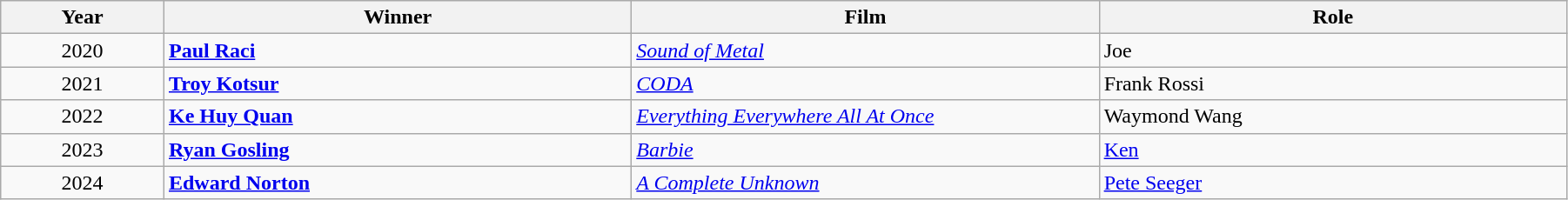<table class="wikitable" width="95%" cellpadding="5">
<tr>
<th width="100"><strong>Year</strong></th>
<th width="300"><strong>Winner</strong></th>
<th width="300"><strong>Film</strong></th>
<th width="300"><strong>Role</strong></th>
</tr>
<tr>
<td style="text-align:center;">2020</td>
<td><strong><a href='#'>Paul Raci</a></strong></td>
<td><em><a href='#'>Sound of Metal</a></em></td>
<td>Joe</td>
</tr>
<tr>
<td style="text-align:center;">2021</td>
<td><strong><a href='#'>Troy Kotsur</a></strong></td>
<td><em><a href='#'>CODA</a></em></td>
<td>Frank Rossi</td>
</tr>
<tr>
<td style="text-align:center;">2022</td>
<td><strong><a href='#'>Ke Huy Quan</a></strong></td>
<td><em><a href='#'>Everything Everywhere All At Once</a></em></td>
<td>Waymond Wang</td>
</tr>
<tr>
<td style="text-align:center;">2023</td>
<td><strong><a href='#'>Ryan Gosling</a></strong></td>
<td><em><a href='#'>Barbie</a></em></td>
<td><a href='#'>Ken</a></td>
</tr>
<tr>
<td style="text-align:center;">2024</td>
<td><strong><a href='#'>Edward Norton</a></strong></td>
<td><em><a href='#'>A Complete Unknown</a></em></td>
<td><a href='#'>Pete Seeger</a></td>
</tr>
</table>
